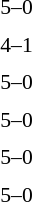<table style="font-size:90%">
<tr>
<td colspan=3></td>
</tr>
<tr>
<td align=right><strong></strong></td>
<td align=center>5–0</td>
<td></td>
</tr>
<tr>
<td colspan=3></td>
</tr>
<tr>
<td width=150 align=right><strong></strong></td>
<td width=100 align=center>4–1</td>
<td></td>
</tr>
<tr>
<td colspan=3></td>
</tr>
<tr>
<td align=right><strong></strong></td>
<td align=center>5–0</td>
<td></td>
</tr>
<tr>
<td colspan=3></td>
</tr>
<tr>
<td align=right><strong></strong></td>
<td align=center>5–0</td>
<td></td>
</tr>
<tr>
<td colspan=3></td>
</tr>
<tr>
<td align=right><strong></strong></td>
<td align=center>5–0</td>
<td></td>
</tr>
<tr>
<td colspan=3></td>
</tr>
<tr>
<td align=right><strong></strong></td>
<td align=center>5–0</td>
<td></td>
</tr>
</table>
